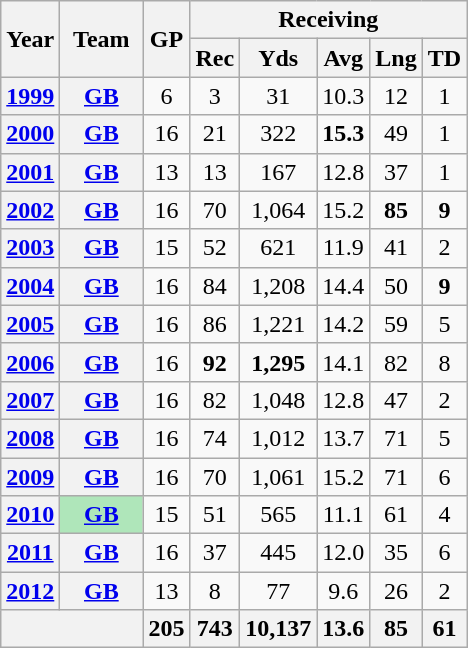<table class=wikitable style="text-align:center;">
<tr>
<th rowspan="2">Year</th>
<th rowspan="2">Team</th>
<th rowspan="2">GP</th>
<th colspan="5">Receiving</th>
</tr>
<tr>
<th>Rec</th>
<th>Yds</th>
<th>Avg</th>
<th>Lng</th>
<th>TD</th>
</tr>
<tr>
<th><a href='#'>1999</a></th>
<th><a href='#'>GB</a></th>
<td>6</td>
<td>3</td>
<td>31</td>
<td>10.3</td>
<td>12</td>
<td>1</td>
</tr>
<tr>
<th><a href='#'>2000</a></th>
<th><a href='#'>GB</a></th>
<td>16</td>
<td>21</td>
<td>322</td>
<td><strong>15.3</strong></td>
<td>49</td>
<td>1</td>
</tr>
<tr>
<th><a href='#'>2001</a></th>
<th><a href='#'>GB</a></th>
<td>13</td>
<td>13</td>
<td>167</td>
<td>12.8</td>
<td>37</td>
<td>1</td>
</tr>
<tr>
<th><a href='#'>2002</a></th>
<th><a href='#'>GB</a></th>
<td>16</td>
<td>70</td>
<td>1,064</td>
<td>15.2</td>
<td><strong>85</strong></td>
<td><strong>9</strong></td>
</tr>
<tr>
<th><a href='#'>2003</a></th>
<th><a href='#'>GB</a></th>
<td>15</td>
<td>52</td>
<td>621</td>
<td>11.9</td>
<td>41</td>
<td>2</td>
</tr>
<tr>
<th><a href='#'>2004</a></th>
<th><a href='#'>GB</a></th>
<td>16</td>
<td>84</td>
<td>1,208</td>
<td>14.4</td>
<td>50</td>
<td><strong>9</strong></td>
</tr>
<tr>
<th><a href='#'>2005</a></th>
<th><a href='#'>GB</a></th>
<td>16</td>
<td>86</td>
<td>1,221</td>
<td>14.2</td>
<td>59</td>
<td>5</td>
</tr>
<tr>
<th><a href='#'>2006</a></th>
<th><a href='#'>GB</a></th>
<td>16</td>
<td><strong>92</strong></td>
<td><strong>1,295</strong></td>
<td>14.1</td>
<td>82</td>
<td>8</td>
</tr>
<tr>
<th><a href='#'>2007</a></th>
<th><a href='#'>GB</a></th>
<td>16</td>
<td>82</td>
<td>1,048</td>
<td>12.8</td>
<td>47</td>
<td>2</td>
</tr>
<tr>
<th><a href='#'>2008</a></th>
<th><a href='#'>GB</a></th>
<td>16</td>
<td>74</td>
<td>1,012</td>
<td>13.7</td>
<td>71</td>
<td>5</td>
</tr>
<tr>
<th><a href='#'>2009</a></th>
<th><a href='#'>GB</a></th>
<td>16</td>
<td>70</td>
<td>1,061</td>
<td>15.2</td>
<td>71</td>
<td>6</td>
</tr>
<tr>
<th><a href='#'>2010</a></th>
<th style="background:#afe6ba; width:3em;"><a href='#'>GB</a></th>
<td>15</td>
<td>51</td>
<td>565</td>
<td>11.1</td>
<td>61</td>
<td>4</td>
</tr>
<tr>
<th><a href='#'>2011</a></th>
<th><a href='#'>GB</a></th>
<td>16</td>
<td>37</td>
<td>445</td>
<td>12.0</td>
<td>35</td>
<td>6</td>
</tr>
<tr>
<th><a href='#'>2012</a></th>
<th><a href='#'>GB</a></th>
<td>13</td>
<td>8</td>
<td>77</td>
<td>9.6</td>
<td>26</td>
<td>2</td>
</tr>
<tr>
<th colspan="2"></th>
<th>205</th>
<th>743</th>
<th>10,137</th>
<th>13.6</th>
<th>85</th>
<th>61</th>
</tr>
</table>
